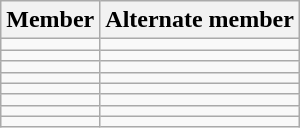<table class="wikitable">
<tr>
<th>Member</th>
<th>Alternate member</th>
</tr>
<tr>
<td></td>
<td></td>
</tr>
<tr>
<td></td>
<td></td>
</tr>
<tr>
<td></td>
<td></td>
</tr>
<tr>
<td></td>
<td></td>
</tr>
<tr>
<td></td>
<td></td>
</tr>
<tr>
<td></td>
<td></td>
</tr>
<tr>
<td></td>
<td></td>
</tr>
<tr>
<td></td>
<td></td>
</tr>
</table>
